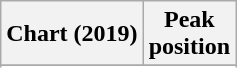<table class="wikitable sortable plainrowheaders" style="text-align:center;">
<tr>
<th scope="col">Chart (2019)</th>
<th scope="col">Peak<br>position</th>
</tr>
<tr>
</tr>
<tr>
</tr>
</table>
